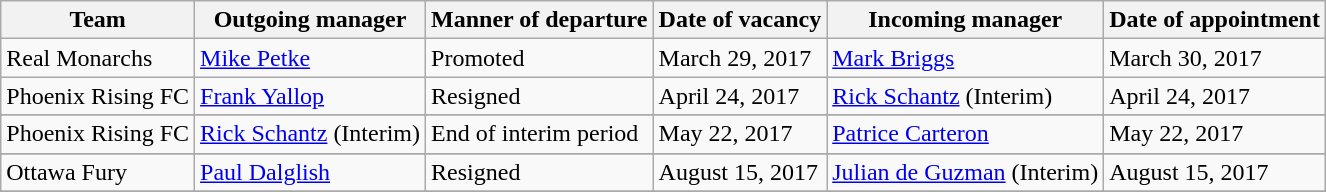<table class="wikitable sortable">
<tr>
<th>Team</th>
<th>Outgoing manager</th>
<th>Manner of departure</th>
<th>Date of vacancy</th>
<th>Incoming manager</th>
<th>Date of appointment</th>
</tr>
<tr>
<td>Real Monarchs</td>
<td> <a href='#'>Mike Petke</a></td>
<td>Promoted</td>
<td>March 29, 2017</td>
<td> <a href='#'>Mark Briggs</a></td>
<td>March 30, 2017</td>
</tr>
<tr>
<td>Phoenix Rising FC</td>
<td> <a href='#'>Frank Yallop</a></td>
<td>Resigned</td>
<td>April 24, 2017</td>
<td> <a href='#'>Rick Schantz</a> (Interim)</td>
<td>April 24, 2017</td>
</tr>
<tr>
</tr>
<tr>
<td>Phoenix Rising FC</td>
<td> <a href='#'>Rick Schantz</a> (Interim)</td>
<td>End of interim period</td>
<td>May 22, 2017</td>
<td> <a href='#'>Patrice Carteron</a></td>
<td>May 22, 2017</td>
</tr>
<tr>
</tr>
<tr>
<td>Ottawa Fury</td>
<td> <a href='#'>Paul Dalglish</a></td>
<td>Resigned</td>
<td>August 15, 2017</td>
<td> <a href='#'>Julian de Guzman</a> (Interim)</td>
<td>August 15, 2017</td>
</tr>
<tr>
</tr>
</table>
